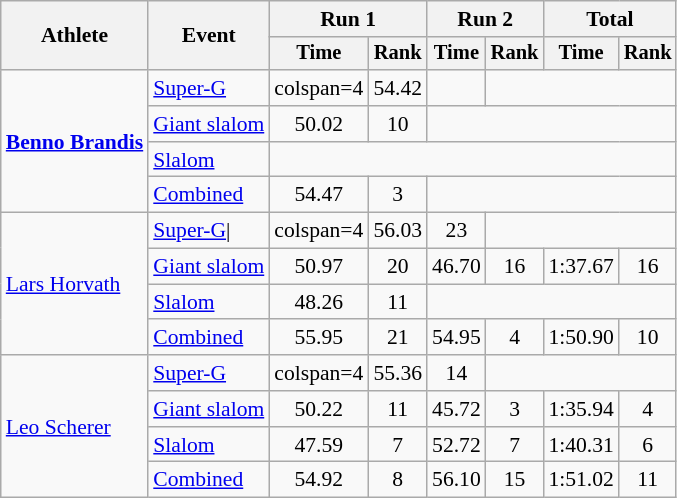<table class="wikitable" style="font-size:90%">
<tr>
<th rowspan=2>Athlete</th>
<th rowspan=2>Event</th>
<th colspan=2>Run 1</th>
<th colspan=2>Run 2</th>
<th colspan=2>Total</th>
</tr>
<tr style="font-size:95%">
<th>Time</th>
<th>Rank</th>
<th>Time</th>
<th>Rank</th>
<th>Time</th>
<th>Rank</th>
</tr>
<tr align=center>
<td align="left" rowspan="4"><strong><a href='#'>Benno Brandis</a></strong></td>
<td align="left"><a href='#'>Super-G</a></td>
<td>colspan=4</td>
<td>54.42</td>
<td></td>
</tr>
<tr align=center>
<td align="left"><a href='#'>Giant slalom</a></td>
<td>50.02</td>
<td>10</td>
<td colspan=4></td>
</tr>
<tr align=center>
<td align="left"><a href='#'>Slalom</a></td>
<td colspan=6></td>
</tr>
<tr align=center>
<td align="left"><a href='#'>Combined</a></td>
<td>54.47</td>
<td>3</td>
<td colspan=4></td>
</tr>
<tr align=center>
<td align="left" rowspan="4"><a href='#'>Lars Horvath</a></td>
<td align="left"><a href='#'>Super-G</a>|</td>
<td>colspan=4</td>
<td>56.03</td>
<td>23</td>
</tr>
<tr align=center>
<td align="left"><a href='#'>Giant slalom</a></td>
<td>50.97</td>
<td>20</td>
<td>46.70</td>
<td>16</td>
<td>1:37.67</td>
<td>16</td>
</tr>
<tr align=center>
<td align="left"><a href='#'>Slalom</a></td>
<td>48.26</td>
<td>11</td>
<td colspan=4></td>
</tr>
<tr align=center>
<td align="left"><a href='#'>Combined</a></td>
<td>55.95</td>
<td>21</td>
<td>54.95</td>
<td>4</td>
<td>1:50.90</td>
<td>10</td>
</tr>
<tr align=center>
<td align="left" rowspan="4"><a href='#'>Leo Scherer</a></td>
<td align="left"><a href='#'>Super-G</a></td>
<td>colspan=4</td>
<td>55.36</td>
<td>14</td>
</tr>
<tr align=center>
<td align="left"><a href='#'>Giant slalom</a></td>
<td>50.22</td>
<td>11</td>
<td>45.72</td>
<td>3</td>
<td>1:35.94</td>
<td>4</td>
</tr>
<tr align=center>
<td align="left"><a href='#'>Slalom</a></td>
<td>47.59</td>
<td>7</td>
<td>52.72</td>
<td>7</td>
<td>1:40.31</td>
<td>6</td>
</tr>
<tr align=center>
<td align="left"><a href='#'>Combined</a></td>
<td>54.92</td>
<td>8</td>
<td>56.10</td>
<td>15</td>
<td>1:51.02</td>
<td>11</td>
</tr>
</table>
